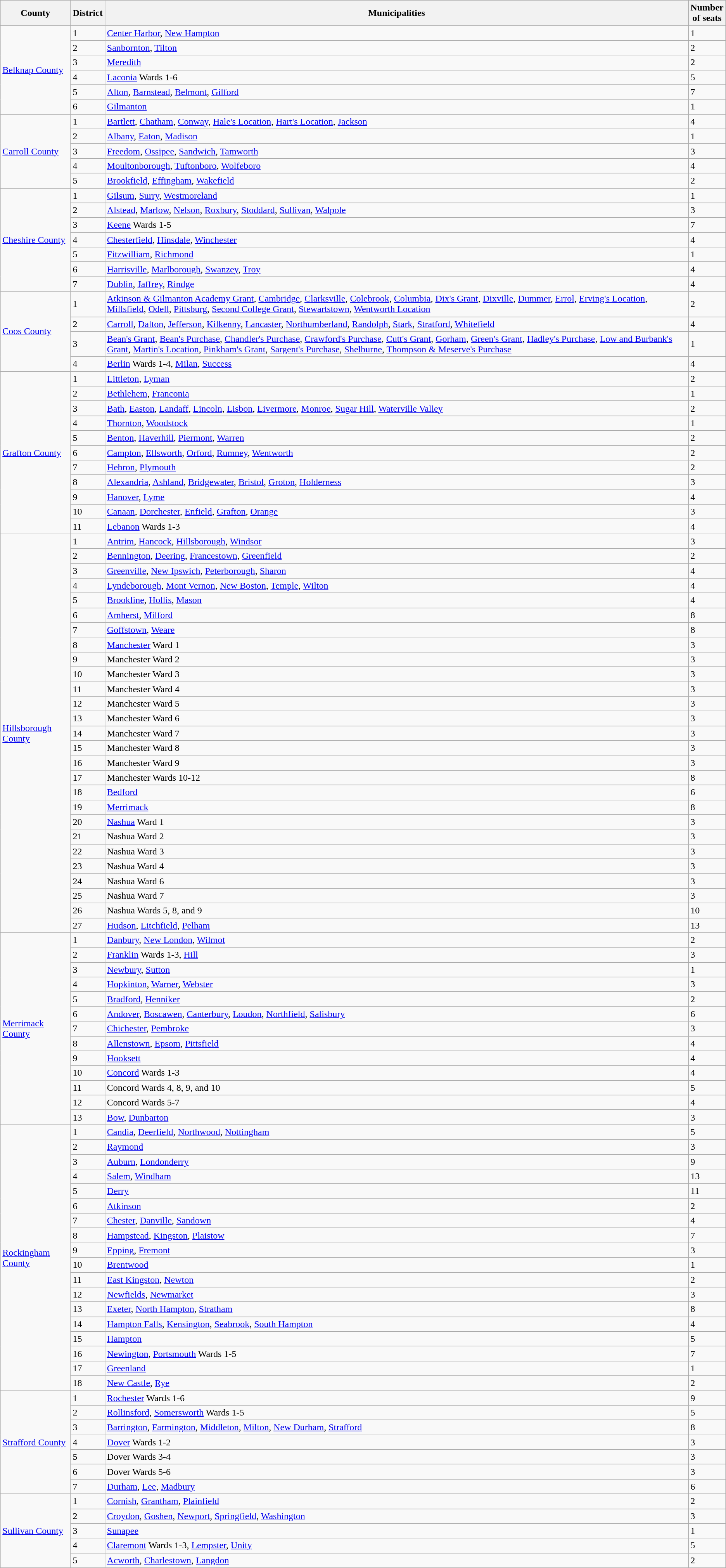<table class="wikitable" border="1">
<tr>
<th>County</th>
<th>District</th>
<th>Municipalities</th>
<th>Number<br>of seats</th>
</tr>
<tr>
<td rowspan=6><a href='#'>Belknap County</a></td>
<td>1</td>
<td><a href='#'>Center Harbor</a>, <a href='#'>New Hampton</a></td>
<td>1</td>
</tr>
<tr>
<td>2</td>
<td><a href='#'>Sanbornton</a>, <a href='#'>Tilton</a></td>
<td>2</td>
</tr>
<tr>
<td>3</td>
<td><a href='#'>Meredith</a></td>
<td>2</td>
</tr>
<tr>
<td>4</td>
<td><a href='#'>Laconia</a> Wards 1-6</td>
<td>5</td>
</tr>
<tr>
<td>5</td>
<td><a href='#'>Alton</a>, <a href='#'>Barnstead</a>, <a href='#'>Belmont</a>, <a href='#'>Gilford</a></td>
<td>7</td>
</tr>
<tr>
<td>6</td>
<td><a href='#'>Gilmanton</a></td>
<td>1</td>
</tr>
<tr>
<td rowspan=5><a href='#'>Carroll County</a></td>
<td>1</td>
<td><a href='#'>Bartlett</a>, <a href='#'>Chatham</a>, <a href='#'>Conway</a>, <a href='#'>Hale's Location</a>, <a href='#'>Hart's Location</a>, <a href='#'>Jackson</a></td>
<td>4</td>
</tr>
<tr>
<td>2</td>
<td><a href='#'>Albany</a>, <a href='#'>Eaton</a>, <a href='#'>Madison</a></td>
<td>1</td>
</tr>
<tr>
<td>3</td>
<td><a href='#'>Freedom</a>, <a href='#'>Ossipee</a>, <a href='#'>Sandwich</a>, <a href='#'>Tamworth</a></td>
<td>3</td>
</tr>
<tr>
<td>4</td>
<td><a href='#'>Moultonborough</a>, <a href='#'>Tuftonboro</a>, <a href='#'>Wolfeboro</a></td>
<td>4</td>
</tr>
<tr>
<td>5</td>
<td><a href='#'>Brookfield</a>, <a href='#'>Effingham</a>, <a href='#'>Wakefield</a></td>
<td>2</td>
</tr>
<tr>
<td rowspan=7><a href='#'>Cheshire County</a></td>
<td>1</td>
<td><a href='#'>Gilsum</a>, <a href='#'>Surry</a>, <a href='#'>Westmoreland</a></td>
<td>1</td>
</tr>
<tr>
<td>2</td>
<td><a href='#'>Alstead</a>, <a href='#'>Marlow</a>, <a href='#'>Nelson</a>, <a href='#'>Roxbury</a>, <a href='#'>Stoddard</a>, <a href='#'>Sullivan</a>, <a href='#'>Walpole</a></td>
<td>3</td>
</tr>
<tr>
<td>3</td>
<td><a href='#'>Keene</a> Wards 1-5</td>
<td>7</td>
</tr>
<tr>
<td>4</td>
<td><a href='#'>Chesterfield</a>, <a href='#'>Hinsdale</a>, <a href='#'>Winchester</a></td>
<td>4</td>
</tr>
<tr>
<td>5</td>
<td><a href='#'>Fitzwilliam</a>, <a href='#'>Richmond</a></td>
<td>1</td>
</tr>
<tr>
<td>6</td>
<td><a href='#'>Harrisville</a>, <a href='#'>Marlborough</a>, <a href='#'>Swanzey</a>, <a href='#'>Troy</a></td>
<td>4</td>
</tr>
<tr>
<td>7</td>
<td><a href='#'>Dublin</a>, <a href='#'>Jaffrey</a>, <a href='#'>Rindge</a></td>
<td>4</td>
</tr>
<tr>
<td rowspan=4><a href='#'>Coos County</a></td>
<td>1</td>
<td><a href='#'>Atkinson & Gilmanton Academy Grant</a>, <a href='#'>Cambridge</a>, <a href='#'>Clarksville</a>, <a href='#'>Colebrook</a>, <a href='#'>Columbia</a>, <a href='#'>Dix's Grant</a>, <a href='#'>Dixville</a>, <a href='#'>Dummer</a>, <a href='#'>Errol</a>, <a href='#'>Erving's Location</a>, <a href='#'>Millsfield</a>, <a href='#'>Odell</a>, <a href='#'>Pittsburg</a>, <a href='#'>Second College Grant</a>, <a href='#'>Stewartstown</a>, <a href='#'>Wentworth Location</a></td>
<td>2</td>
</tr>
<tr>
<td>2</td>
<td><a href='#'>Carroll</a>, <a href='#'>Dalton</a>, <a href='#'>Jefferson</a>, <a href='#'>Kilkenny</a>, <a href='#'>Lancaster</a>, <a href='#'>Northumberland</a>, <a href='#'>Randolph</a>, <a href='#'>Stark</a>, <a href='#'>Stratford</a>, <a href='#'>Whitefield</a></td>
<td>4</td>
</tr>
<tr>
<td>3</td>
<td><a href='#'>Bean's Grant</a>, <a href='#'>Bean's Purchase</a>, <a href='#'>Chandler's Purchase</a>, <a href='#'>Crawford's Purchase</a>, <a href='#'>Cutt's Grant</a>, <a href='#'>Gorham</a>, <a href='#'>Green's Grant</a>, <a href='#'>Hadley's Purchase</a>, <a href='#'>Low and Burbank's Grant</a>, <a href='#'>Martin's Location</a>, <a href='#'>Pinkham's Grant</a>, <a href='#'>Sargent's Purchase</a>, <a href='#'>Shelburne</a>, <a href='#'>Thompson & Meserve's Purchase</a></td>
<td>1</td>
</tr>
<tr>
<td>4</td>
<td><a href='#'>Berlin</a> Wards 1-4, <a href='#'>Milan</a>, <a href='#'>Success</a></td>
<td>4</td>
</tr>
<tr>
<td rowspan=11><a href='#'>Grafton County</a></td>
<td>1</td>
<td><a href='#'>Littleton</a>, <a href='#'>Lyman</a></td>
<td>2</td>
</tr>
<tr>
<td>2</td>
<td><a href='#'>Bethlehem</a>, <a href='#'>Franconia</a></td>
<td>1</td>
</tr>
<tr>
<td>3</td>
<td><a href='#'>Bath</a>, <a href='#'>Easton</a>, <a href='#'>Landaff</a>, <a href='#'>Lincoln</a>, <a href='#'>Lisbon</a>, <a href='#'>Livermore</a>, <a href='#'>Monroe</a>, <a href='#'>Sugar Hill</a>, <a href='#'>Waterville Valley</a></td>
<td>2</td>
</tr>
<tr>
<td>4</td>
<td><a href='#'>Thornton</a>, <a href='#'>Woodstock</a></td>
<td>1</td>
</tr>
<tr>
<td>5</td>
<td><a href='#'>Benton</a>, <a href='#'>Haverhill</a>, <a href='#'>Piermont</a>, <a href='#'>Warren</a></td>
<td>2</td>
</tr>
<tr>
<td>6</td>
<td><a href='#'>Campton</a>, <a href='#'>Ellsworth</a>, <a href='#'>Orford</a>, <a href='#'>Rumney</a>, <a href='#'>Wentworth</a></td>
<td>2</td>
</tr>
<tr>
<td>7</td>
<td><a href='#'>Hebron</a>, <a href='#'>Plymouth</a></td>
<td>2</td>
</tr>
<tr>
<td>8</td>
<td><a href='#'>Alexandria</a>, <a href='#'>Ashland</a>, <a href='#'>Bridgewater</a>, <a href='#'>Bristol</a>, <a href='#'>Groton</a>, <a href='#'>Holderness</a></td>
<td>3</td>
</tr>
<tr>
<td>9</td>
<td><a href='#'>Hanover</a>, <a href='#'>Lyme</a></td>
<td>4</td>
</tr>
<tr>
<td>10</td>
<td><a href='#'>Canaan</a>, <a href='#'>Dorchester</a>, <a href='#'>Enfield</a>, <a href='#'>Grafton</a>, <a href='#'>Orange</a></td>
<td>3</td>
</tr>
<tr>
<td>11</td>
<td><a href='#'>Lebanon</a> Wards 1-3</td>
<td>4</td>
</tr>
<tr>
<td rowspan=27><a href='#'>Hillsborough County</a></td>
<td>1</td>
<td><a href='#'>Antrim</a>, <a href='#'>Hancock</a>, <a href='#'>Hillsborough</a>, <a href='#'>Windsor</a></td>
<td>3</td>
</tr>
<tr>
<td>2</td>
<td><a href='#'>Bennington</a>, <a href='#'>Deering</a>, <a href='#'>Francestown</a>, <a href='#'>Greenfield</a></td>
<td>2</td>
</tr>
<tr>
<td>3</td>
<td><a href='#'>Greenville</a>, <a href='#'>New Ipswich</a>, <a href='#'>Peterborough</a>, <a href='#'>Sharon</a></td>
<td>4</td>
</tr>
<tr>
<td>4</td>
<td><a href='#'>Lyndeborough</a>, <a href='#'>Mont Vernon</a>, <a href='#'>New Boston</a>, <a href='#'>Temple</a>, <a href='#'>Wilton</a></td>
<td>4</td>
</tr>
<tr>
<td>5</td>
<td><a href='#'>Brookline</a>, <a href='#'>Hollis</a>, <a href='#'>Mason</a></td>
<td>4</td>
</tr>
<tr>
<td>6</td>
<td><a href='#'>Amherst</a>, <a href='#'>Milford</a></td>
<td>8</td>
</tr>
<tr>
<td>7</td>
<td><a href='#'>Goffstown</a>, <a href='#'>Weare</a></td>
<td>8</td>
</tr>
<tr>
<td>8</td>
<td><a href='#'>Manchester</a> Ward 1</td>
<td>3</td>
</tr>
<tr>
<td>9</td>
<td>Manchester Ward 2</td>
<td>3</td>
</tr>
<tr>
<td>10</td>
<td>Manchester Ward 3</td>
<td>3</td>
</tr>
<tr>
<td>11</td>
<td>Manchester Ward 4</td>
<td>3</td>
</tr>
<tr>
<td>12</td>
<td>Manchester Ward 5</td>
<td>3</td>
</tr>
<tr>
<td>13</td>
<td>Manchester Ward 6</td>
<td>3</td>
</tr>
<tr>
<td>14</td>
<td>Manchester Ward 7</td>
<td>3</td>
</tr>
<tr>
<td>15</td>
<td>Manchester Ward 8</td>
<td>3</td>
</tr>
<tr>
<td>16</td>
<td>Manchester Ward 9</td>
<td>3</td>
</tr>
<tr>
<td>17</td>
<td>Manchester Wards 10-12</td>
<td>8</td>
</tr>
<tr>
<td>18</td>
<td><a href='#'>Bedford</a></td>
<td>6</td>
</tr>
<tr>
<td>19</td>
<td><a href='#'>Merrimack</a></td>
<td>8</td>
</tr>
<tr>
<td>20</td>
<td><a href='#'>Nashua</a> Ward 1</td>
<td>3</td>
</tr>
<tr>
<td>21</td>
<td>Nashua Ward 2</td>
<td>3</td>
</tr>
<tr>
<td>22</td>
<td>Nashua Ward 3</td>
<td>3</td>
</tr>
<tr>
<td>23</td>
<td>Nashua Ward 4</td>
<td>3</td>
</tr>
<tr>
<td>24</td>
<td>Nashua Ward 6</td>
<td>3</td>
</tr>
<tr>
<td>25</td>
<td>Nashua Ward 7</td>
<td>3</td>
</tr>
<tr>
<td>26</td>
<td>Nashua Wards 5, 8, and 9</td>
<td>10</td>
</tr>
<tr>
<td>27</td>
<td><a href='#'>Hudson</a>, <a href='#'>Litchfield</a>, <a href='#'>Pelham</a></td>
<td>13</td>
</tr>
<tr>
<td rowspan=13><a href='#'>Merrimack County</a></td>
<td>1</td>
<td><a href='#'>Danbury</a>, <a href='#'>New London</a>, <a href='#'>Wilmot</a></td>
<td>2</td>
</tr>
<tr>
<td>2</td>
<td><a href='#'>Franklin</a> Wards 1-3, <a href='#'>Hill</a></td>
<td>3</td>
</tr>
<tr>
<td>3</td>
<td><a href='#'>Newbury</a>, <a href='#'>Sutton</a></td>
<td>1</td>
</tr>
<tr>
<td>4</td>
<td><a href='#'>Hopkinton</a>, <a href='#'>Warner</a>, <a href='#'>Webster</a></td>
<td>3</td>
</tr>
<tr>
<td>5</td>
<td><a href='#'>Bradford</a>, <a href='#'>Henniker</a></td>
<td>2</td>
</tr>
<tr>
<td>6</td>
<td><a href='#'>Andover</a>, <a href='#'>Boscawen</a>, <a href='#'>Canterbury</a>, <a href='#'>Loudon</a>, <a href='#'>Northfield</a>, <a href='#'>Salisbury</a></td>
<td>6</td>
</tr>
<tr>
<td>7</td>
<td><a href='#'>Chichester</a>, <a href='#'>Pembroke</a></td>
<td>3</td>
</tr>
<tr>
<td>8</td>
<td><a href='#'>Allenstown</a>, <a href='#'>Epsom</a>, <a href='#'>Pittsfield</a></td>
<td>4</td>
</tr>
<tr>
<td>9</td>
<td><a href='#'>Hooksett</a></td>
<td>4</td>
</tr>
<tr>
<td>10</td>
<td><a href='#'>Concord</a> Wards 1-3</td>
<td>4</td>
</tr>
<tr>
<td>11</td>
<td>Concord Wards 4, 8, 9, and 10</td>
<td>5</td>
</tr>
<tr>
<td>12</td>
<td>Concord Wards 5-7</td>
<td>4</td>
</tr>
<tr>
<td>13</td>
<td><a href='#'>Bow</a>, <a href='#'>Dunbarton</a></td>
<td>3</td>
</tr>
<tr>
<td rowspan=18><a href='#'>Rockingham County</a></td>
<td>1</td>
<td><a href='#'>Candia</a>, <a href='#'>Deerfield</a>, <a href='#'>Northwood</a>, <a href='#'>Nottingham</a></td>
<td>5</td>
</tr>
<tr>
<td>2</td>
<td><a href='#'>Raymond</a></td>
<td>3</td>
</tr>
<tr>
<td>3</td>
<td><a href='#'>Auburn</a>, <a href='#'>Londonderry</a></td>
<td>9</td>
</tr>
<tr>
<td>4</td>
<td><a href='#'>Salem</a>, <a href='#'>Windham</a></td>
<td>13</td>
</tr>
<tr>
<td>5</td>
<td><a href='#'>Derry</a></td>
<td>11</td>
</tr>
<tr>
<td>6</td>
<td><a href='#'>Atkinson</a></td>
<td>2</td>
</tr>
<tr>
<td>7</td>
<td><a href='#'>Chester</a>, <a href='#'>Danville</a>, <a href='#'>Sandown</a></td>
<td>4</td>
</tr>
<tr>
<td>8</td>
<td><a href='#'>Hampstead</a>, <a href='#'>Kingston</a>, <a href='#'>Plaistow</a></td>
<td>7</td>
</tr>
<tr>
<td>9</td>
<td><a href='#'>Epping</a>, <a href='#'>Fremont</a></td>
<td>3</td>
</tr>
<tr>
<td>10</td>
<td><a href='#'>Brentwood</a></td>
<td>1</td>
</tr>
<tr>
<td>11</td>
<td><a href='#'>East Kingston</a>, <a href='#'>Newton</a></td>
<td>2</td>
</tr>
<tr>
<td>12</td>
<td><a href='#'>Newfields</a>, <a href='#'>Newmarket</a></td>
<td>3</td>
</tr>
<tr>
<td>13</td>
<td><a href='#'>Exeter</a>, <a href='#'>North Hampton</a>, <a href='#'>Stratham</a></td>
<td>8</td>
</tr>
<tr>
<td>14</td>
<td><a href='#'>Hampton Falls</a>, <a href='#'>Kensington</a>, <a href='#'>Seabrook</a>, <a href='#'>South Hampton</a></td>
<td>4</td>
</tr>
<tr>
<td>15</td>
<td><a href='#'>Hampton</a></td>
<td>5</td>
</tr>
<tr>
<td>16</td>
<td><a href='#'>Newington</a>, <a href='#'>Portsmouth</a> Wards 1-5</td>
<td>7</td>
</tr>
<tr>
<td>17</td>
<td><a href='#'>Greenland</a></td>
<td>1</td>
</tr>
<tr>
<td>18</td>
<td><a href='#'>New Castle</a>, <a href='#'>Rye</a></td>
<td>2</td>
</tr>
<tr>
<td rowspan=7><a href='#'>Strafford County</a></td>
<td>1</td>
<td><a href='#'>Rochester</a> Wards 1-6</td>
<td>9</td>
</tr>
<tr>
<td>2</td>
<td><a href='#'>Rollinsford</a>, <a href='#'>Somersworth</a> Wards 1-5</td>
<td>5</td>
</tr>
<tr>
<td>3</td>
<td><a href='#'>Barrington</a>, <a href='#'>Farmington</a>, <a href='#'>Middleton</a>, <a href='#'>Milton</a>, <a href='#'>New Durham</a>, <a href='#'>Strafford</a></td>
<td>8</td>
</tr>
<tr>
<td>4</td>
<td><a href='#'>Dover</a> Wards 1-2</td>
<td>3</td>
</tr>
<tr>
<td>5</td>
<td>Dover Wards 3-4</td>
<td>3</td>
</tr>
<tr>
<td>6</td>
<td>Dover Wards 5-6</td>
<td>3</td>
</tr>
<tr>
<td>7</td>
<td><a href='#'>Durham</a>, <a href='#'>Lee</a>, <a href='#'>Madbury</a></td>
<td>6</td>
</tr>
<tr>
<td rowspan=5><a href='#'>Sullivan County</a></td>
<td>1</td>
<td><a href='#'>Cornish</a>, <a href='#'>Grantham</a>, <a href='#'>Plainfield</a></td>
<td>2</td>
</tr>
<tr>
<td>2</td>
<td><a href='#'>Croydon</a>, <a href='#'>Goshen</a>, <a href='#'>Newport</a>, <a href='#'>Springfield</a>, <a href='#'>Washington</a></td>
<td>3</td>
</tr>
<tr>
<td>3</td>
<td><a href='#'>Sunapee</a></td>
<td>1</td>
</tr>
<tr>
<td>4</td>
<td><a href='#'>Claremont</a> Wards 1-3, <a href='#'>Lempster</a>, <a href='#'>Unity</a></td>
<td>5</td>
</tr>
<tr>
<td>5</td>
<td><a href='#'>Acworth</a>, <a href='#'>Charlestown</a>, <a href='#'>Langdon</a></td>
<td>2</td>
</tr>
</table>
